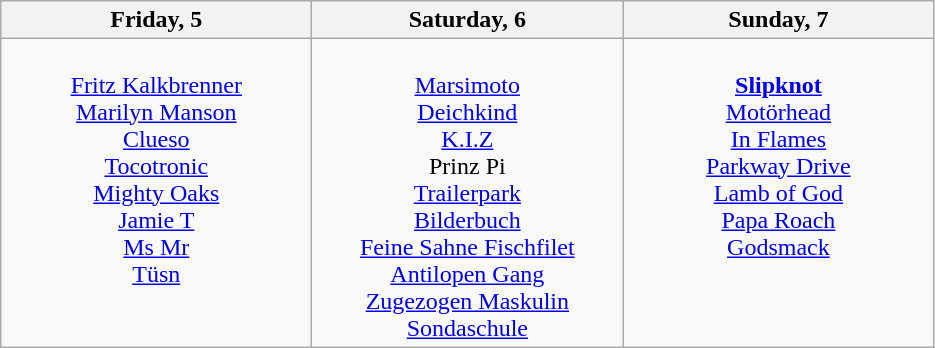<table class="wikitable">
<tr>
<th>Friday, 5</th>
<th>Saturday, 6</th>
<th>Sunday, 7</th>
</tr>
<tr>
<td style="text-align:center; vertical-align:top; width:200px;"><br><a href='#'>Fritz Kalkbrenner</a> <br>
<a href='#'>Marilyn Manson</a> <br>
<a href='#'>Clueso</a> <br>
<a href='#'>Tocotronic</a><br>
<a href='#'>Mighty Oaks</a> <br>
<a href='#'>Jamie T</a> <br>
<a href='#'>Ms Mr</a> <br>
<a href='#'>Tüsn</a> <br></td>
<td style="text-align:center; vertical-align:top; width:200px;"><br><a href='#'>Marsimoto</a> <br>
<a href='#'>Deichkind</a> <br>
<a href='#'>K.I.Z</a> <br>
Prinz Pi <br>
<a href='#'>Trailerpark</a> <br>
<a href='#'>Bilderbuch</a> <br>
<a href='#'>Feine Sahne Fischfilet</a> <br>
<a href='#'>Antilopen Gang</a> <br>
<a href='#'>Zugezogen Maskulin</a> <br>
<a href='#'>Sondaschule</a> <br></td>
<td style="text-align:center; vertical-align:top; width:200px;"><br><strong><a href='#'>Slipknot</a></strong><br>
<a href='#'>Motörhead</a> <br>
<a href='#'>In Flames</a> <br>
<a href='#'>Parkway Drive</a> <br>
<a href='#'>Lamb of God</a> <br>
<a href='#'>Papa Roach</a> <br>
<a href='#'>Godsmack</a> <br></td>
</tr>
</table>
